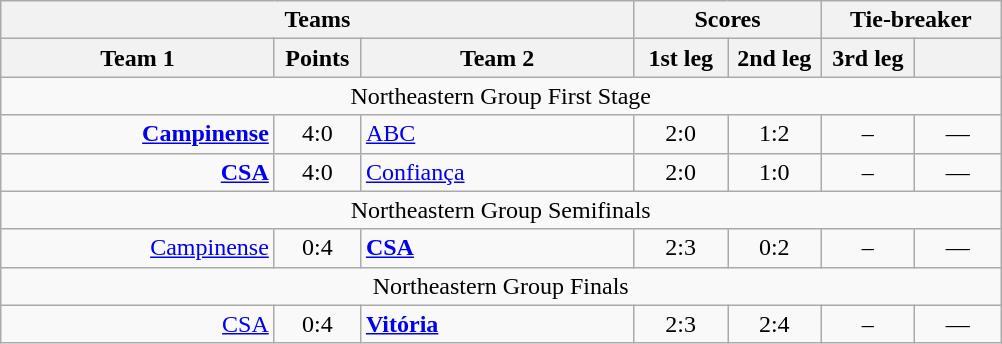<table class="wikitable" style="text-align:center;">
<tr>
<th colspan=3>Teams</th>
<th colspan=2>Scores</th>
<th colspan=2>Tie-breaker</th>
</tr>
<tr>
<th width="175">Team 1</th>
<th width="50">Points</th>
<th width="175">Team 2</th>
<th width="55">1st leg</th>
<th width="55">2nd leg</th>
<th width="55">3rd leg</th>
<th width="50"></th>
</tr>
<tr>
<td agin=center colspan="7">Northeastern Group First Stage</td>
</tr>
<tr>
<td align=right><strong><a href='#'>Campinense</a></strong> </td>
<td>4:0</td>
<td align=left> <a href='#'>ABC</a></td>
<td>2:0</td>
<td>1:2</td>
<td>–</td>
<td>—</td>
</tr>
<tr>
<td align=right><strong><a href='#'>CSA</a></strong> </td>
<td>4:0</td>
<td align=left> <a href='#'>Confiança</a></td>
<td>2:0</td>
<td>1:0</td>
<td>–</td>
<td>—</td>
</tr>
<tr>
<td agin=center colspan="7">Northeastern Group Semifinals</td>
</tr>
<tr>
<td align=right><a href='#'>Campinense</a> </td>
<td>0:4</td>
<td align=left> <strong><a href='#'>CSA</a></strong></td>
<td>2:3</td>
<td>0:2</td>
<td>–</td>
<td>—</td>
</tr>
<tr>
<td agin=center colspan="7">Northeastern Group Finals</td>
</tr>
<tr>
<td align=right><a href='#'>CSA</a> </td>
<td>0:4</td>
<td align=left> <strong><a href='#'>Vitória</a></strong></td>
<td>2:3</td>
<td>2:4</td>
<td>–</td>
<td>—</td>
</tr>
</table>
